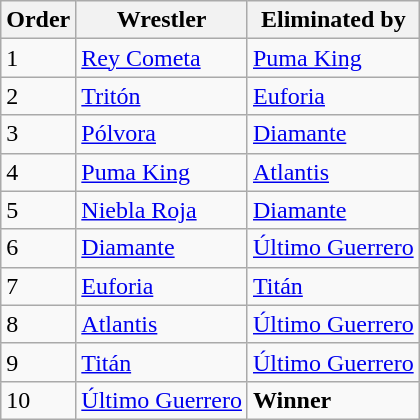<table class="wikitable sortable">
<tr>
<th>Order</th>
<th>Wrestler</th>
<th>Eliminated by</th>
</tr>
<tr>
<td>1</td>
<td><a href='#'>Rey Cometa</a></td>
<td><a href='#'>Puma King</a></td>
</tr>
<tr>
<td>2</td>
<td><a href='#'>Tritón</a></td>
<td><a href='#'>Euforia</a></td>
</tr>
<tr>
<td>3</td>
<td><a href='#'>Pólvora</a></td>
<td><a href='#'>Diamante</a></td>
</tr>
<tr>
<td>4</td>
<td><a href='#'>Puma King</a></td>
<td><a href='#'>Atlantis</a></td>
</tr>
<tr>
<td>5</td>
<td><a href='#'>Niebla Roja</a></td>
<td><a href='#'>Diamante</a></td>
</tr>
<tr>
<td>6</td>
<td><a href='#'>Diamante</a></td>
<td><a href='#'>Último Guerrero</a></td>
</tr>
<tr>
<td>7</td>
<td><a href='#'>Euforia</a></td>
<td><a href='#'>Titán</a></td>
</tr>
<tr>
<td>8</td>
<td><a href='#'>Atlantis</a></td>
<td><a href='#'>Último Guerrero</a></td>
</tr>
<tr>
<td>9</td>
<td><a href='#'>Titán</a></td>
<td><a href='#'>Último Guerrero</a></td>
</tr>
<tr>
<td>10</td>
<td><a href='#'>Último Guerrero</a></td>
<td><strong>Winner</strong></td>
</tr>
</table>
